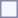<table style="border:1px solid #8888aa; background-color:#f7f8ff; padding:5px; font-size:95%; margin: 0px 12px 12px 0px;">
</table>
